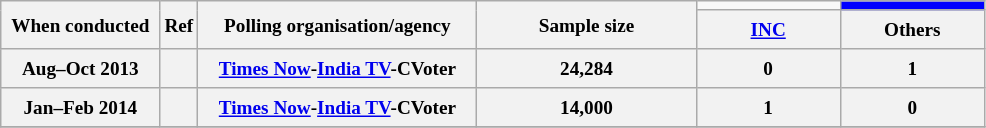<table class="wikitable" style="text-align:center;font-size:80%;line-height:20px;">
<tr>
<th class="wikitable" rowspan="2" width="100px">When conducted</th>
<th class="wikitable" rowspan="2" width="10px">Ref</th>
<th class="wikitable" rowspan="2" width="180px">Polling organisation/agency</th>
<th class="wikitable" rowspan="2" width="140px">Sample size</th>
<td bgcolor=></td>
<td style="background:blue;"></td>
</tr>
<tr>
<th class="wikitable" width="90px"><a href='#'>INC</a></th>
<th class="wikitable" width="90px">Others</th>
</tr>
<tr class="hintergrundfarbe2" style="text-align:center">
<th>Aug–Oct 2013</th>
<th></th>
<th><a href='#'>Times Now</a>-<a href='#'>India TV</a>-CVoter</th>
<th>24,284</th>
<th>0</th>
<th>1</th>
</tr>
<tr class="hintergrundfarbe2" style="text-align:center">
<th>Jan–Feb 2014</th>
<th></th>
<th><a href='#'>Times Now</a>-<a href='#'>India TV</a>-CVoter</th>
<th>14,000</th>
<th>1</th>
<th>0</th>
</tr>
<tr>
</tr>
</table>
